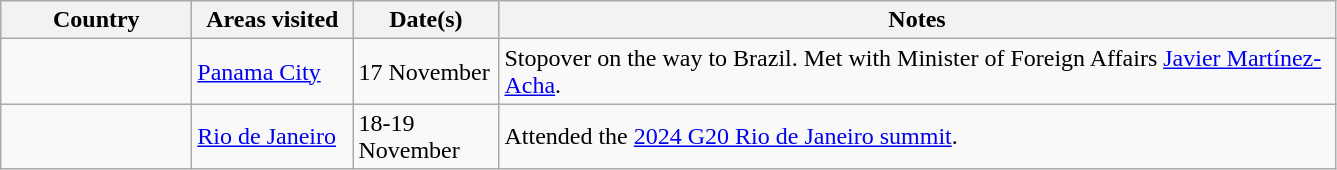<table class="wikitable">
<tr>
<th width=120>Country</th>
<th width=100>Areas visited</th>
<th width=90>Date(s)</th>
<th width=550>Notes</th>
</tr>
<tr>
<td></td>
<td><a href='#'>Panama City</a></td>
<td>17 November</td>
<td>Stopover on the way to Brazil. Met with Minister of Foreign Affairs <a href='#'>Javier Martínez-Acha</a>.</td>
</tr>
<tr>
<td></td>
<td><a href='#'>Rio de Janeiro</a></td>
<td>18-19 November</td>
<td>Attended the <a href='#'>2024 G20 Rio de Janeiro summit</a>.</td>
</tr>
</table>
